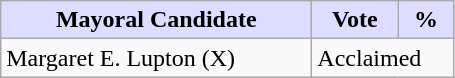<table class="wikitable">
<tr>
<th style="background:#ddf; width:200px;">Mayoral Candidate </th>
<th style="background:#ddf; width:50px;">Vote</th>
<th style="background:#ddf; width:30px;">%</th>
</tr>
<tr>
<td>Margaret E. Lupton (X)</td>
<td colspan="2">Acclaimed</td>
</tr>
</table>
